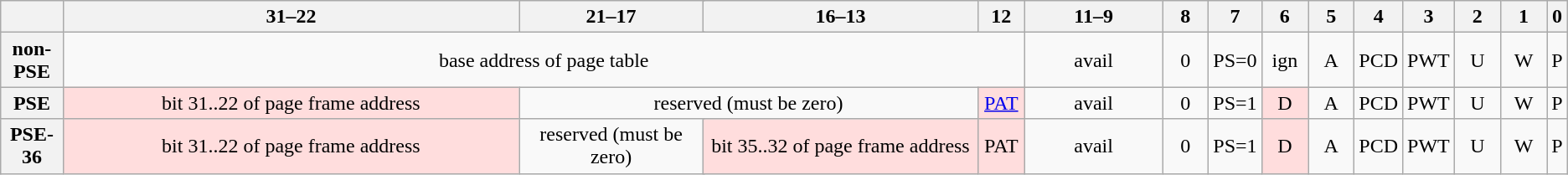<table class="wikitable" style="text-align:center">
<tr>
<th style="width:4%;"></th>
<th colspan="10" style="width:30%;">31–22</th>
<th colspan="5" style="width:12%;">21–17</th>
<th colspan="4" style="width:18%;">16–13</th>
<th style="width:3%;">12</th>
<th colspan="3" style="width:9%;">11–9</th>
<th style="width:3%;">8</th>
<th style="width:3%;">7</th>
<th style="width:3%;">6</th>
<th style="width:3%;">5</th>
<th style="width:3%;">4</th>
<th style="width:3%;">3</th>
<th style="width:3%;">2</th>
<th style="width:3%;">1</th>
<th style="width:3%;">0</th>
</tr>
<tr>
<th>non-PSE</th>
<td colspan="20">base address of page table</td>
<td colspan="3">avail</td>
<td>0</td>
<td>PS=0</td>
<td>ign</td>
<td>A</td>
<td>PCD</td>
<td>PWT</td>
<td>U</td>
<td>W</td>
<td>P</td>
</tr>
<tr>
<th>PSE</th>
<td colspan="10" style="background:#fdd;">bit 31..22 of page frame address</td>
<td colspan="9">reserved (must be zero)</td>
<td style="background:#fdd;"><a href='#'>PAT</a></td>
<td colspan="3">avail</td>
<td>0</td>
<td>PS=1</td>
<td style="background:#fdd;">D</td>
<td>A</td>
<td>PCD</td>
<td>PWT</td>
<td>U</td>
<td>W</td>
<td>P</td>
</tr>
<tr>
<th>PSE-36</th>
<td colspan="10" style="background:#fdd;">bit 31..22 of page frame address</td>
<td colspan="5">reserved (must be zero)</td>
<td colspan="4" style="background:#fdd;">bit 35..32 of page frame address</td>
<td style="background:#fdd;">PAT</td>
<td colspan="3">avail</td>
<td>0</td>
<td>PS=1</td>
<td style="background:#fdd;">D</td>
<td>A</td>
<td>PCD</td>
<td>PWT</td>
<td>U</td>
<td>W</td>
<td>P</td>
</tr>
</table>
